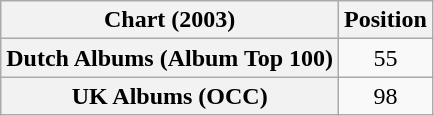<table class="wikitable sortable plainrowheaders" style="text-align:center;">
<tr>
<th>Chart (2003)</th>
<th>Position</th>
</tr>
<tr>
<th scope="row">Dutch Albums (Album Top 100)</th>
<td align="center">55</td>
</tr>
<tr>
<th scope="row">UK Albums (OCC)</th>
<td align="center">98</td>
</tr>
</table>
